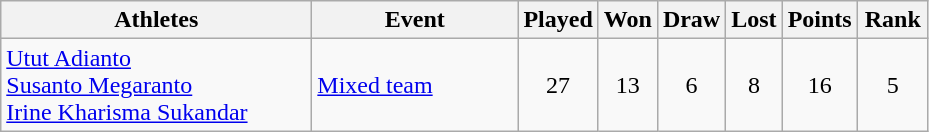<table class=wikitable style="text-align:center">
<tr>
<th width=200>Athletes</th>
<th width=130>Event</th>
<th width=30>Played</th>
<th width=30>Won</th>
<th width=30>Draw</th>
<th width=30>Lost</th>
<th width=30>Points</th>
<th width=40>Rank</th>
</tr>
<tr>
<td style="text-align:left"><a href='#'>Utut Adianto</a><br><a href='#'>Susanto Megaranto</a><br><a href='#'>Irine Kharisma Sukandar</a></td>
<td align="left"><a href='#'>Mixed team</a></td>
<td>27</td>
<td>13</td>
<td>6</td>
<td>8</td>
<td>16</td>
<td>5</td>
</tr>
</table>
